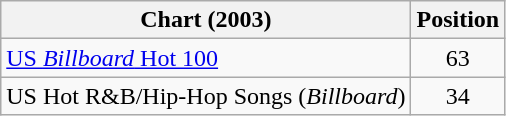<table class="wikitable sortable">
<tr>
<th>Chart (2003)</th>
<th>Position</th>
</tr>
<tr>
<td><a href='#'>US <em>Billboard</em> Hot 100</a></td>
<td align="center">63</td>
</tr>
<tr>
<td>US Hot R&B/Hip-Hop Songs (<em>Billboard</em>)</td>
<td align="center">34</td>
</tr>
</table>
